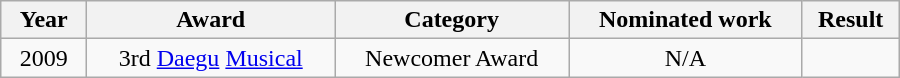<table class="wikitable" style="width:600px; text-align:center;">
<tr>
<th width=50px>Year</th>
<th>Award</th>
<th>Category</th>
<th>Nominated work</th>
<th>Result</th>
</tr>
<tr>
<td>2009</td>
<td>3rd <a href='#'>Daegu</a> <a href='#'>Musical</a></td>
<td>Newcomer Award</td>
<td>N/A</td>
<td></td>
</tr>
</table>
